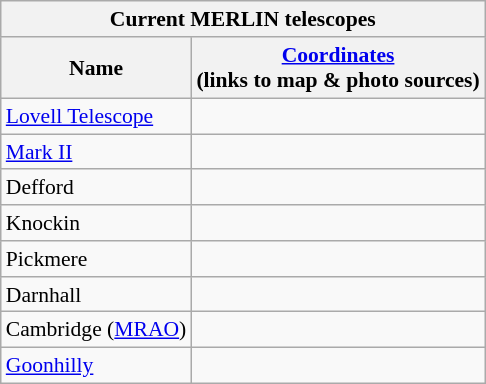<table class="wikitable" style="float: left; font-size: 90%">
<tr>
<th colspan=2>Current MERLIN telescopes</th>
</tr>
<tr>
<th><strong>Name</strong></th>
<th><a href='#'>Coordinates</a><br>(links to map & photo sources)</th>
</tr>
<tr>
<td><a href='#'>Lovell Telescope</a></td>
<td></td>
</tr>
<tr>
<td><a href='#'>Mark II</a></td>
<td></td>
</tr>
<tr>
<td>Defford</td>
<td></td>
</tr>
<tr>
<td>Knockin</td>
<td></td>
</tr>
<tr>
<td>Pickmere</td>
<td></td>
</tr>
<tr>
<td>Darnhall</td>
<td></td>
</tr>
<tr>
<td>Cambridge (<a href='#'>MRAO</a>)</td>
<td></td>
</tr>
<tr>
<td><a href='#'>Goonhilly</a></td>
<td></td>
</tr>
</table>
